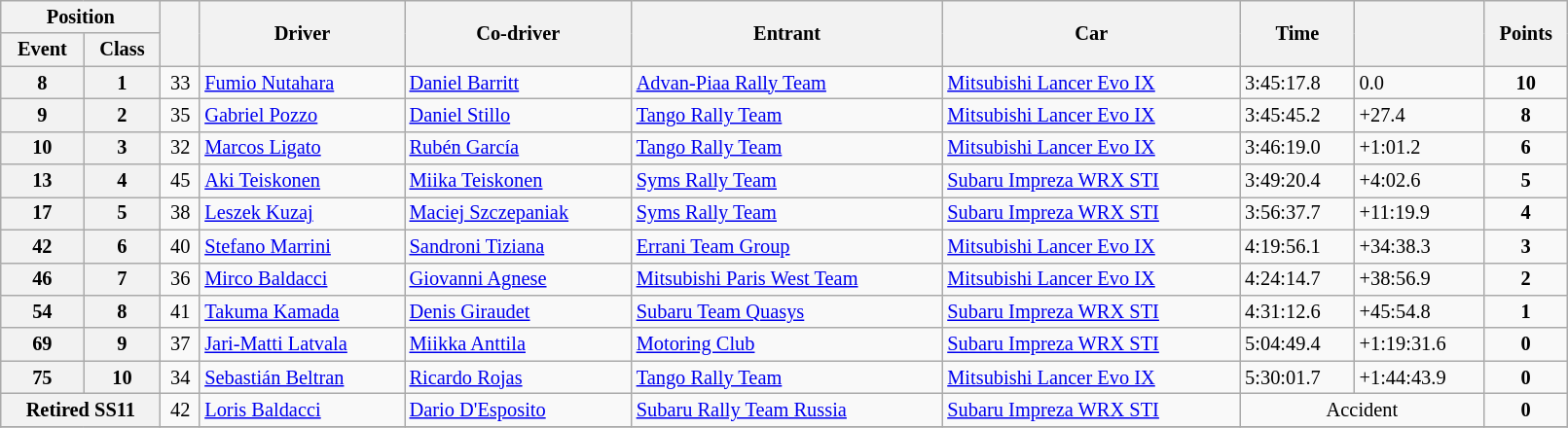<table class="wikitable" width=85% style="font-size: 85%;">
<tr>
<th colspan="2">Position</th>
<th rowspan="2"></th>
<th rowspan="2">Driver</th>
<th rowspan="2">Co-driver</th>
<th rowspan="2">Entrant</th>
<th rowspan="2">Car</th>
<th rowspan="2">Time</th>
<th rowspan="2"></th>
<th rowspan="2">Points</th>
</tr>
<tr>
<th>Event</th>
<th>Class</th>
</tr>
<tr>
<th>8</th>
<th>1</th>
<td align="center">33</td>
<td> <a href='#'>Fumio Nutahara</a></td>
<td> <a href='#'>Daniel Barritt</a></td>
<td><a href='#'>Advan-Piaa Rally Team</a></td>
<td><a href='#'>Mitsubishi Lancer Evo IX</a></td>
<td>3:45:17.8</td>
<td>0.0</td>
<td align="center"><strong>10</strong></td>
</tr>
<tr>
<th>9</th>
<th>2</th>
<td align="center">35</td>
<td> <a href='#'>Gabriel Pozzo</a></td>
<td> <a href='#'>Daniel Stillo</a></td>
<td><a href='#'>Tango Rally Team</a></td>
<td><a href='#'>Mitsubishi Lancer Evo IX</a></td>
<td>3:45:45.2</td>
<td>+27.4</td>
<td align="center"><strong>8</strong></td>
</tr>
<tr>
<th>10</th>
<th>3</th>
<td align="center">32</td>
<td> <a href='#'>Marcos Ligato</a></td>
<td> <a href='#'>Rubén García</a></td>
<td><a href='#'>Tango Rally Team</a></td>
<td><a href='#'>Mitsubishi Lancer Evo IX</a></td>
<td>3:46:19.0</td>
<td>+1:01.2</td>
<td align="center"><strong>6</strong></td>
</tr>
<tr>
<th>13</th>
<th>4</th>
<td align="center">45</td>
<td> <a href='#'>Aki Teiskonen</a></td>
<td> <a href='#'>Miika Teiskonen</a></td>
<td><a href='#'>Syms Rally Team</a></td>
<td><a href='#'>Subaru Impreza WRX STI</a></td>
<td>3:49:20.4</td>
<td>+4:02.6</td>
<td align="center"><strong>5</strong></td>
</tr>
<tr>
<th>17</th>
<th>5</th>
<td align="center">38</td>
<td> <a href='#'>Leszek Kuzaj</a></td>
<td> <a href='#'>Maciej Szczepaniak</a></td>
<td><a href='#'>Syms Rally Team</a></td>
<td><a href='#'>Subaru Impreza WRX STI</a></td>
<td>3:56:37.7</td>
<td>+11:19.9</td>
<td align="center"><strong>4</strong></td>
</tr>
<tr>
<th>42</th>
<th>6</th>
<td align="center">40</td>
<td> <a href='#'>Stefano Marrini</a></td>
<td> <a href='#'>Sandroni Tiziana</a></td>
<td><a href='#'>Errani Team Group</a></td>
<td><a href='#'>Mitsubishi Lancer Evo IX</a></td>
<td>4:19:56.1</td>
<td>+34:38.3</td>
<td align="center"><strong>3</strong></td>
</tr>
<tr>
<th>46</th>
<th>7</th>
<td align="center">36</td>
<td> <a href='#'>Mirco Baldacci</a></td>
<td> <a href='#'>Giovanni Agnese</a></td>
<td><a href='#'>Mitsubishi Paris West Team</a></td>
<td><a href='#'>Mitsubishi Lancer Evo IX</a></td>
<td>4:24:14.7</td>
<td>+38:56.9</td>
<td align="center"><strong>2</strong></td>
</tr>
<tr>
<th>54</th>
<th>8</th>
<td align="center">41</td>
<td> <a href='#'>Takuma Kamada</a></td>
<td> <a href='#'>Denis Giraudet</a></td>
<td><a href='#'>Subaru Team Quasys</a></td>
<td><a href='#'>Subaru Impreza WRX STI</a></td>
<td>4:31:12.6</td>
<td>+45:54.8</td>
<td align="center"><strong>1</strong></td>
</tr>
<tr>
<th>69</th>
<th>9</th>
<td align="center">37</td>
<td> <a href='#'>Jari-Matti Latvala</a></td>
<td> <a href='#'>Miikka Anttila</a></td>
<td><a href='#'>Motoring Club</a></td>
<td><a href='#'>Subaru Impreza WRX STI</a></td>
<td>5:04:49.4</td>
<td>+1:19:31.6</td>
<td align="center"><strong>0</strong></td>
</tr>
<tr>
<th>75</th>
<th>10</th>
<td align="center">34</td>
<td> <a href='#'>Sebastián Beltran</a></td>
<td> <a href='#'>Ricardo Rojas</a></td>
<td><a href='#'>Tango Rally Team</a></td>
<td><a href='#'>Mitsubishi Lancer Evo IX</a></td>
<td>5:30:01.7</td>
<td>+1:44:43.9</td>
<td align="center"><strong>0</strong></td>
</tr>
<tr>
<th colspan="2">Retired SS11</th>
<td align="center">42</td>
<td> <a href='#'>Loris Baldacci</a></td>
<td> <a href='#'>Dario D'Esposito</a></td>
<td><a href='#'>Subaru Rally Team Russia</a></td>
<td><a href='#'>Subaru Impreza WRX STI</a></td>
<td colspan="2" align="center">Accident</td>
<td align="center"><strong>0</strong></td>
</tr>
<tr>
</tr>
</table>
